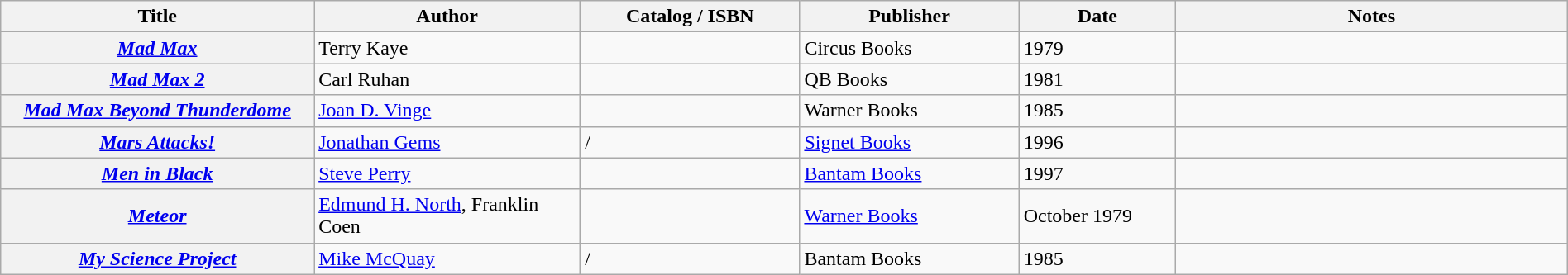<table class="wikitable sortable" style="width:100%;">
<tr>
<th width=20%>Title</th>
<th width=17%>Author</th>
<th width=14%>Catalog / ISBN</th>
<th width=14%>Publisher</th>
<th width=10%>Date</th>
<th width=25%>Notes</th>
</tr>
<tr>
<th><em><a href='#'>Mad Max</a></em></th>
<td>Terry Kaye</td>
<td></td>
<td>Circus Books</td>
<td>1979</td>
<td></td>
</tr>
<tr>
<th><em><a href='#'>Mad Max 2</a></em></th>
<td>Carl Ruhan</td>
<td></td>
<td>QB Books</td>
<td>1981</td>
<td></td>
</tr>
<tr>
<th><em><a href='#'>Mad Max Beyond Thunderdome</a></em></th>
<td><a href='#'>Joan D. Vinge</a></td>
<td></td>
<td>Warner Books</td>
<td>1985</td>
<td></td>
</tr>
<tr>
<th><em><a href='#'>Mars Attacks!</a></em></th>
<td><a href='#'>Jonathan Gems</a></td>
<td> / </td>
<td><a href='#'>Signet Books</a></td>
<td>1996</td>
<td></td>
</tr>
<tr>
<th><em><a href='#'>Men in Black</a></em></th>
<td><a href='#'>Steve Perry</a></td>
<td></td>
<td><a href='#'>Bantam Books</a></td>
<td>1997</td>
<td></td>
</tr>
<tr>
<th><em><a href='#'>Meteor</a></em></th>
<td><a href='#'>Edmund H. North</a>, Franklin Coen</td>
<td></td>
<td><a href='#'>Warner Books</a></td>
<td>October 1979</td>
<td></td>
</tr>
<tr>
<th><em><a href='#'>My Science Project</a></em></th>
<td><a href='#'>Mike McQuay</a></td>
<td> / </td>
<td>Bantam Books</td>
<td>1985</td>
<td></td>
</tr>
</table>
